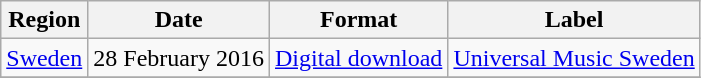<table class=wikitable>
<tr>
<th>Region</th>
<th>Date</th>
<th>Format</th>
<th>Label</th>
</tr>
<tr>
<td><a href='#'>Sweden</a></td>
<td>28 February 2016</td>
<td><a href='#'>Digital download</a></td>
<td><a href='#'>Universal Music Sweden</a></td>
</tr>
<tr>
</tr>
</table>
